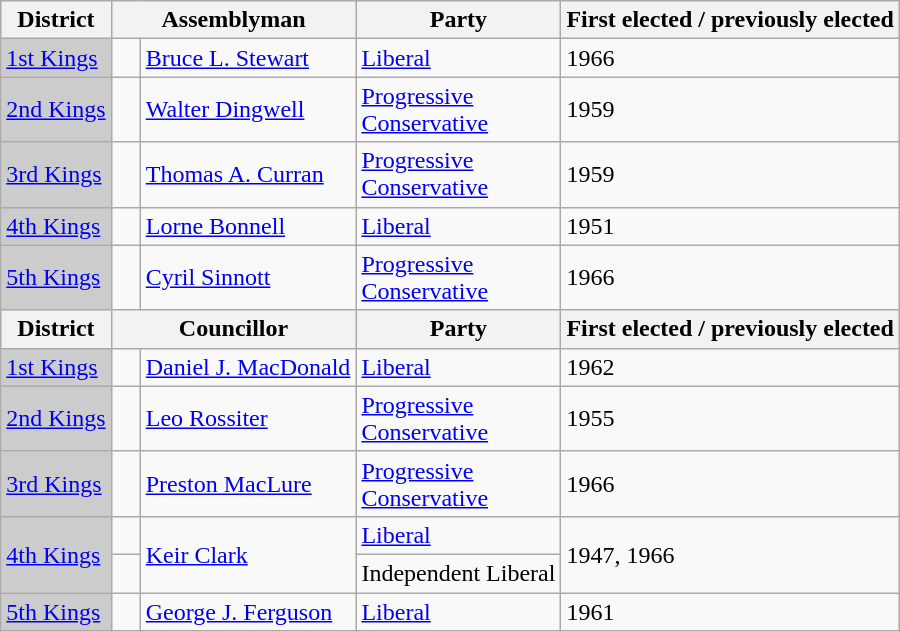<table class="wikitable sortable">
<tr>
<th>District</th>
<th colspan="2">Assemblyman</th>
<th>Party</th>
<th>First elected / previously elected</th>
</tr>
<tr>
<td bgcolor="CCCCCC"><a href='#'>1st Kings</a></td>
<td>   </td>
<td><a href='#'>Bruce L. Stewart</a></td>
<td><a href='#'>Liberal</a></td>
<td>1966</td>
</tr>
<tr>
<td bgcolor="CCCCCC"><a href='#'>2nd Kings</a></td>
<td>   </td>
<td><a href='#'>Walter Dingwell</a></td>
<td><a href='#'>Progressive <br> Conservative</a></td>
<td>1959</td>
</tr>
<tr>
<td bgcolor="CCCCCC"><a href='#'>3rd Kings</a></td>
<td>   </td>
<td><a href='#'>Thomas A. Curran</a></td>
<td><a href='#'>Progressive <br> Conservative</a></td>
<td>1959</td>
</tr>
<tr>
<td bgcolor="CCCCCC"><a href='#'>4th Kings</a></td>
<td>   </td>
<td><a href='#'>Lorne Bonnell</a></td>
<td><a href='#'>Liberal</a></td>
<td>1951</td>
</tr>
<tr>
<td bgcolor="CCCCCC"><a href='#'>5th Kings</a></td>
<td>   </td>
<td><a href='#'>Cyril Sinnott</a></td>
<td><a href='#'>Progressive <br> Conservative</a></td>
<td>1966</td>
</tr>
<tr>
<th>District</th>
<th colspan="2">Councillor</th>
<th>Party</th>
<th>First elected / previously elected</th>
</tr>
<tr>
<td bgcolor="CCCCCC"><a href='#'>1st Kings</a></td>
<td>   </td>
<td><a href='#'>Daniel J. MacDonald</a></td>
<td><a href='#'>Liberal</a></td>
<td>1962</td>
</tr>
<tr>
<td bgcolor="CCCCCC"><a href='#'>2nd Kings</a></td>
<td>   </td>
<td><a href='#'>Leo Rossiter</a></td>
<td><a href='#'>Progressive <br> Conservative</a></td>
<td>1955</td>
</tr>
<tr>
<td bgcolor="CCCCCC"><a href='#'>3rd Kings</a></td>
<td>   </td>
<td><a href='#'>Preston MacLure</a></td>
<td><a href='#'>Progressive <br> Conservative</a></td>
<td>1966</td>
</tr>
<tr>
<td rowspan=2 bgcolor="CCCCCC"><a href='#'>4th Kings</a></td>
<td>   </td>
<td rowspan=2><a href='#'>Keir Clark</a></td>
<td><a href='#'>Liberal</a></td>
<td rowspan=2>1947, 1966</td>
</tr>
<tr>
<td> </td>
<td>Independent Liberal</td>
</tr>
<tr>
<td bgcolor="CCCCCC"><a href='#'>5th Kings</a></td>
<td>   </td>
<td><a href='#'>George J. Ferguson</a></td>
<td><a href='#'>Liberal</a></td>
<td>1961</td>
</tr>
</table>
